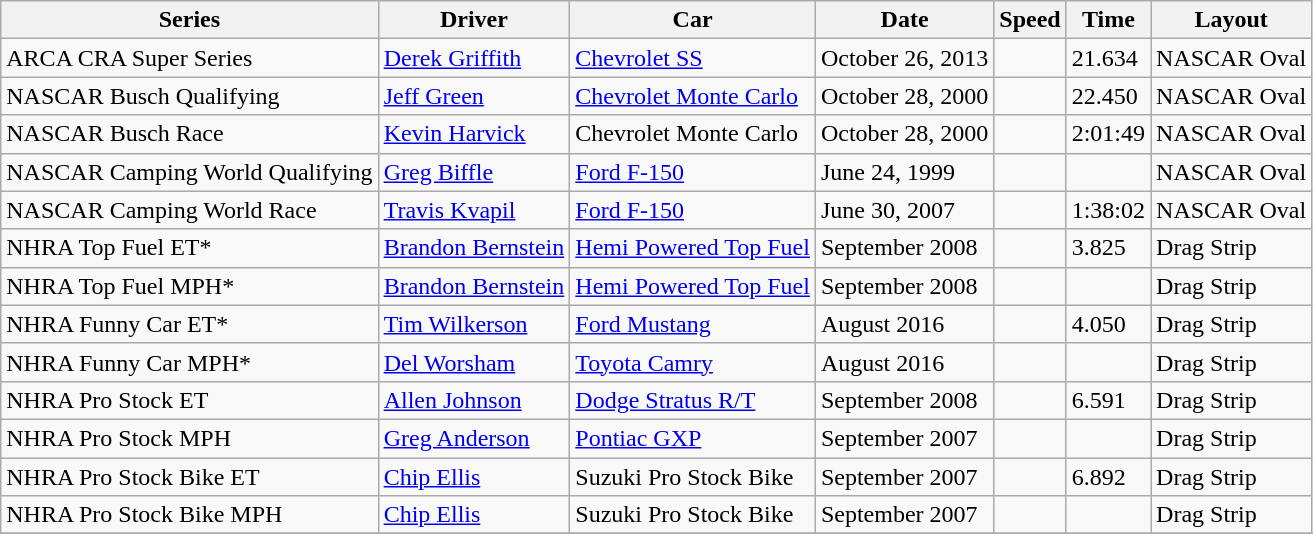<table class="wikitable">
<tr>
<th>Series</th>
<th>Driver</th>
<th>Car</th>
<th>Date</th>
<th>Speed</th>
<th>Time</th>
<th>Layout</th>
</tr>
<tr>
<td>ARCA CRA Super Series</td>
<td><a href='#'>Derek Griffith</a></td>
<td><a href='#'>Chevrolet SS</a></td>
<td>October 26, 2013</td>
<td></td>
<td>21.634</td>
<td>NASCAR Oval</td>
</tr>
<tr>
<td>NASCAR Busch Qualifying</td>
<td><a href='#'>Jeff Green</a></td>
<td><a href='#'>Chevrolet Monte Carlo</a></td>
<td>October 28, 2000</td>
<td></td>
<td>22.450</td>
<td>NASCAR Oval</td>
</tr>
<tr>
<td>NASCAR Busch Race</td>
<td><a href='#'>Kevin Harvick</a></td>
<td>Chevrolet Monte Carlo</td>
<td>October 28, 2000</td>
<td></td>
<td>2:01:49</td>
<td>NASCAR Oval</td>
</tr>
<tr>
<td>NASCAR Camping World Qualifying</td>
<td><a href='#'>Greg Biffle</a></td>
<td><a href='#'>Ford F-150</a></td>
<td>June 24, 1999</td>
<td></td>
<td></td>
<td>NASCAR Oval</td>
</tr>
<tr>
<td>NASCAR Camping World Race</td>
<td><a href='#'>Travis Kvapil</a></td>
<td><a href='#'>Ford F-150</a></td>
<td>June 30, 2007</td>
<td></td>
<td>1:38:02</td>
<td>NASCAR Oval</td>
</tr>
<tr>
<td>NHRA Top Fuel ET*</td>
<td><a href='#'>Brandon Bernstein</a></td>
<td><a href='#'>Hemi Powered Top Fuel</a></td>
<td>September 2008</td>
<td></td>
<td>3.825</td>
<td>Drag Strip</td>
</tr>
<tr>
<td>NHRA Top Fuel MPH*</td>
<td><a href='#'>Brandon Bernstein</a></td>
<td><a href='#'>Hemi Powered Top Fuel</a></td>
<td>September 2008</td>
<td></td>
<td></td>
<td>Drag Strip</td>
</tr>
<tr>
<td>NHRA Funny Car ET*</td>
<td><a href='#'>Tim Wilkerson</a></td>
<td><a href='#'>Ford Mustang</a></td>
<td>August 2016</td>
<td></td>
<td>4.050</td>
<td>Drag Strip</td>
</tr>
<tr>
<td>NHRA Funny Car MPH*</td>
<td><a href='#'>Del Worsham</a></td>
<td><a href='#'>Toyota Camry</a></td>
<td>August 2016</td>
<td></td>
<td></td>
<td>Drag Strip</td>
</tr>
<tr>
<td>NHRA Pro Stock ET</td>
<td><a href='#'>Allen Johnson</a></td>
<td><a href='#'>Dodge Stratus R/T</a></td>
<td>September 2008</td>
<td></td>
<td>6.591</td>
<td>Drag Strip</td>
</tr>
<tr>
<td>NHRA Pro Stock MPH</td>
<td><a href='#'>Greg Anderson</a></td>
<td><a href='#'>Pontiac GXP</a></td>
<td>September 2007</td>
<td></td>
<td></td>
<td>Drag Strip</td>
</tr>
<tr>
<td>NHRA Pro Stock Bike ET</td>
<td><a href='#'>Chip Ellis</a></td>
<td>Suzuki Pro Stock Bike</td>
<td>September 2007</td>
<td></td>
<td>6.892</td>
<td>Drag Strip</td>
</tr>
<tr>
<td>NHRA Pro Stock Bike MPH</td>
<td><a href='#'>Chip Ellis</a></td>
<td>Suzuki Pro Stock Bike</td>
<td>September 2007</td>
<td></td>
<td></td>
<td>Drag Strip</td>
</tr>
<tr>
</tr>
</table>
